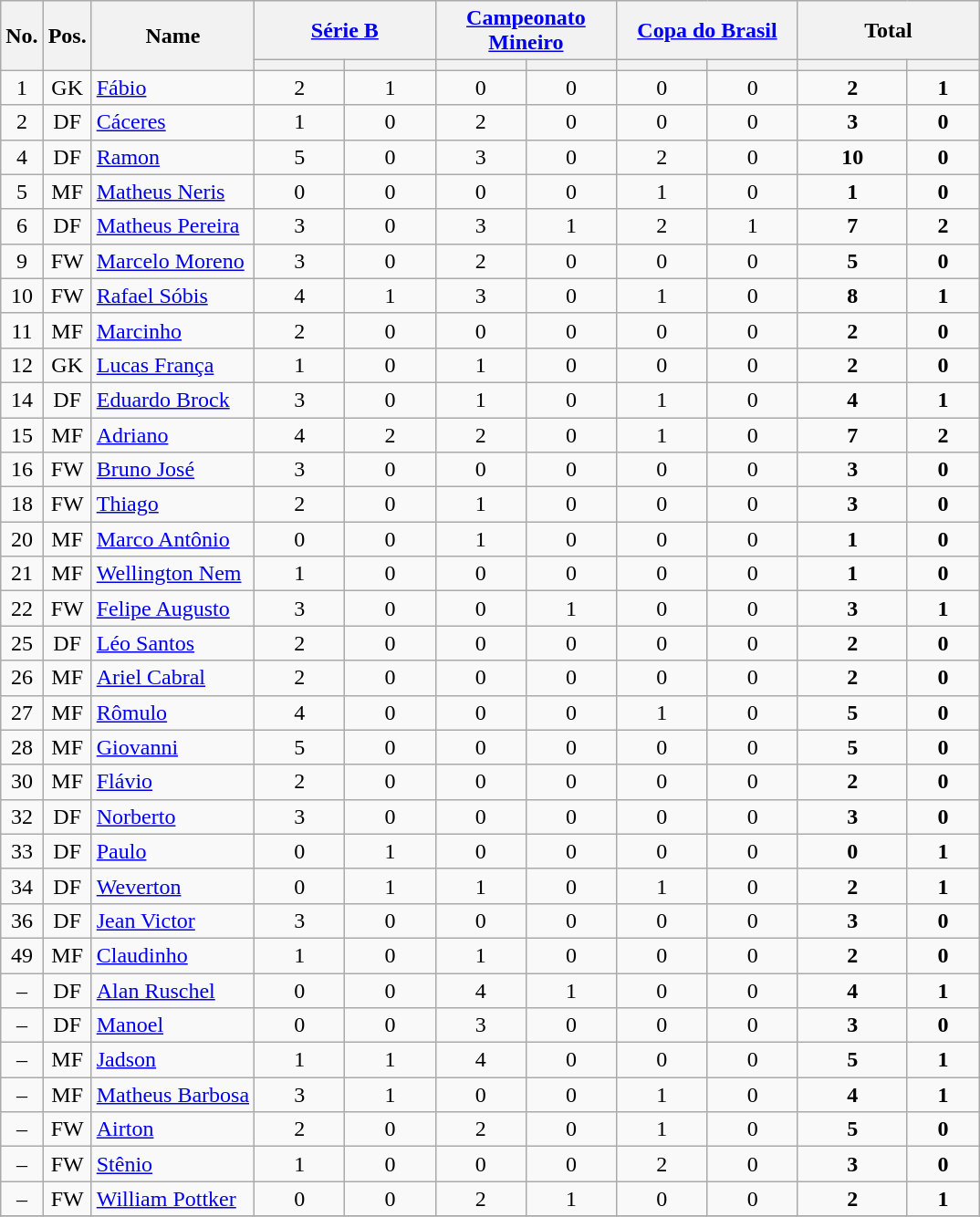<table class="wikitable sortable" style="text-align: center;">
<tr>
<th rowspan="2">No.</th>
<th rowspan="2">Pos.</th>
<th rowspan="2">Name</th>
<th colspan="2" width=125><a href='#'>Série B</a></th>
<th colspan="2" width=125><a href='#'>Campeonato Mineiro</a></th>
<th colspan="2" width=125><a href='#'>Copa do Brasil</a></th>
<th colspan="2" width=125>Total</th>
</tr>
<tr>
<th></th>
<th></th>
<th></th>
<th></th>
<th></th>
<th></th>
<th></th>
<th></th>
</tr>
<tr>
<td>1</td>
<td>GK</td>
<td align="left"> <a href='#'>Fábio</a></td>
<td>2</td>
<td>1</td>
<td>0</td>
<td>0</td>
<td>0</td>
<td>0</td>
<td><strong>2</strong></td>
<td><strong>1</strong></td>
</tr>
<tr>
<td>2</td>
<td>DF</td>
<td align="left"> <a href='#'>Cáceres</a></td>
<td>1</td>
<td>0</td>
<td>2</td>
<td>0</td>
<td>0</td>
<td>0</td>
<td><strong>3</strong></td>
<td><strong>0</strong></td>
</tr>
<tr>
<td>4</td>
<td>DF</td>
<td align="left"> <a href='#'>Ramon</a></td>
<td>5</td>
<td>0</td>
<td>3</td>
<td>0</td>
<td>2</td>
<td>0</td>
<td><strong>10</strong></td>
<td><strong>0</strong></td>
</tr>
<tr>
<td>5</td>
<td>MF</td>
<td align="left"> <a href='#'>Matheus Neris</a></td>
<td>0</td>
<td>0</td>
<td>0</td>
<td>0</td>
<td>1</td>
<td>0</td>
<td><strong>1</strong></td>
<td><strong>0</strong></td>
</tr>
<tr>
<td>6</td>
<td>DF</td>
<td align="left"> <a href='#'>Matheus Pereira</a></td>
<td>3</td>
<td>0</td>
<td>3</td>
<td>1</td>
<td>2</td>
<td>1</td>
<td><strong>7</strong></td>
<td><strong>2</strong></td>
</tr>
<tr>
<td>9</td>
<td>FW</td>
<td align="left"> <a href='#'>Marcelo Moreno</a></td>
<td>3</td>
<td>0</td>
<td>2</td>
<td>0</td>
<td>0</td>
<td>0</td>
<td><strong>5</strong></td>
<td><strong>0</strong></td>
</tr>
<tr>
<td>10</td>
<td>FW</td>
<td align="left"> <a href='#'>Rafael Sóbis</a></td>
<td>4</td>
<td>1</td>
<td>3</td>
<td>0</td>
<td>1</td>
<td>0</td>
<td><strong>8</strong></td>
<td><strong>1</strong></td>
</tr>
<tr>
<td>11</td>
<td>MF</td>
<td align="left"> <a href='#'>Marcinho</a></td>
<td>2</td>
<td>0</td>
<td>0</td>
<td>0</td>
<td>0</td>
<td>0</td>
<td><strong>2</strong></td>
<td><strong>0</strong></td>
</tr>
<tr>
<td>12</td>
<td>GK</td>
<td align="left"> <a href='#'>Lucas França</a></td>
<td>1</td>
<td>0</td>
<td>1</td>
<td>0</td>
<td>0</td>
<td>0</td>
<td><strong>2</strong></td>
<td><strong>0</strong></td>
</tr>
<tr>
<td>14</td>
<td>DF</td>
<td align="left"> <a href='#'>Eduardo Brock</a></td>
<td>3</td>
<td>0</td>
<td>1</td>
<td>0</td>
<td>1</td>
<td>0</td>
<td><strong>4</strong></td>
<td><strong>1</strong></td>
</tr>
<tr>
<td>15</td>
<td>MF</td>
<td align="left"> <a href='#'>Adriano</a></td>
<td>4</td>
<td>2</td>
<td>2</td>
<td>0</td>
<td>1</td>
<td>0</td>
<td><strong>7</strong></td>
<td><strong>2</strong></td>
</tr>
<tr>
<td>16</td>
<td>FW</td>
<td align="left"> <a href='#'>Bruno José</a></td>
<td>3</td>
<td>0</td>
<td>0</td>
<td>0</td>
<td>0</td>
<td>0</td>
<td><strong>3</strong></td>
<td><strong>0</strong></td>
</tr>
<tr>
<td>18</td>
<td>FW</td>
<td align="left"> <a href='#'>Thiago</a></td>
<td>2</td>
<td>0</td>
<td>1</td>
<td>0</td>
<td>0</td>
<td>0</td>
<td><strong>3</strong></td>
<td><strong>0</strong></td>
</tr>
<tr>
<td>20</td>
<td>MF</td>
<td align="left"> <a href='#'>Marco Antônio</a></td>
<td>0</td>
<td>0</td>
<td>1</td>
<td>0</td>
<td>0</td>
<td>0</td>
<td><strong>1</strong></td>
<td><strong>0</strong></td>
</tr>
<tr>
<td>21</td>
<td>MF</td>
<td align="left"> <a href='#'>Wellington Nem</a></td>
<td>1</td>
<td>0</td>
<td>0</td>
<td>0</td>
<td>0</td>
<td>0</td>
<td><strong>1</strong></td>
<td><strong>0</strong></td>
</tr>
<tr>
<td>22</td>
<td>FW</td>
<td align="left"> <a href='#'>Felipe Augusto</a></td>
<td>3</td>
<td>0</td>
<td>0</td>
<td>1</td>
<td>0</td>
<td>0</td>
<td><strong>3</strong></td>
<td><strong>1</strong></td>
</tr>
<tr>
<td>25</td>
<td>DF</td>
<td align="left"> <a href='#'>Léo Santos</a></td>
<td>2</td>
<td>0</td>
<td>0</td>
<td>0</td>
<td>0</td>
<td>0</td>
<td><strong>2</strong></td>
<td><strong>0</strong></td>
</tr>
<tr>
<td>26</td>
<td>MF</td>
<td align="left"> <a href='#'>Ariel Cabral</a></td>
<td>2</td>
<td>0</td>
<td>0</td>
<td>0</td>
<td>0</td>
<td>0</td>
<td><strong>2</strong></td>
<td><strong>0</strong></td>
</tr>
<tr>
<td>27</td>
<td>MF</td>
<td align="left"> <a href='#'>Rômulo</a></td>
<td>4</td>
<td>0</td>
<td>0</td>
<td>0</td>
<td>1</td>
<td>0</td>
<td><strong>5</strong></td>
<td><strong>0</strong></td>
</tr>
<tr>
<td>28</td>
<td>MF</td>
<td align="left"> <a href='#'>Giovanni</a></td>
<td>5</td>
<td>0</td>
<td>0</td>
<td>0</td>
<td>0</td>
<td>0</td>
<td><strong>5</strong></td>
<td><strong>0</strong></td>
</tr>
<tr>
<td>30</td>
<td>MF</td>
<td align="left"> <a href='#'>Flávio</a></td>
<td>2</td>
<td>0</td>
<td>0</td>
<td>0</td>
<td>0</td>
<td>0</td>
<td><strong>2</strong></td>
<td><strong>0</strong></td>
</tr>
<tr>
<td>32</td>
<td>DF</td>
<td align="left"> <a href='#'>Norberto</a></td>
<td>3</td>
<td>0</td>
<td>0</td>
<td>0</td>
<td>0</td>
<td>0</td>
<td><strong>3</strong></td>
<td><strong>0</strong></td>
</tr>
<tr>
<td>33</td>
<td>DF</td>
<td align="left"> <a href='#'>Paulo</a></td>
<td>0</td>
<td>1</td>
<td>0</td>
<td>0</td>
<td>0</td>
<td>0</td>
<td><strong>0</strong></td>
<td><strong>1</strong></td>
</tr>
<tr>
<td>34</td>
<td>DF</td>
<td align="left"> <a href='#'>Weverton</a></td>
<td>0</td>
<td>1</td>
<td>1</td>
<td>0</td>
<td>1</td>
<td>0</td>
<td><strong>2</strong></td>
<td><strong>1</strong></td>
</tr>
<tr>
<td>36</td>
<td>DF</td>
<td align="left"> <a href='#'>Jean Victor</a></td>
<td>3</td>
<td>0</td>
<td>0</td>
<td>0</td>
<td>0</td>
<td>0</td>
<td><strong>3</strong></td>
<td><strong>0</strong></td>
</tr>
<tr>
<td>49</td>
<td>MF</td>
<td align="left"> <a href='#'>Claudinho</a></td>
<td>1</td>
<td>0</td>
<td>1</td>
<td>0</td>
<td>0</td>
<td>0</td>
<td><strong>2</strong></td>
<td><strong>0</strong></td>
</tr>
<tr>
<td>–</td>
<td>DF</td>
<td align="left"> <a href='#'>Alan Ruschel</a></td>
<td>0</td>
<td>0</td>
<td>4</td>
<td>1</td>
<td>0</td>
<td>0</td>
<td><strong>4</strong></td>
<td><strong>1</strong></td>
</tr>
<tr>
<td>–</td>
<td>DF</td>
<td align="left"> <a href='#'>Manoel</a></td>
<td>0</td>
<td>0</td>
<td>3</td>
<td>0</td>
<td>0</td>
<td>0</td>
<td><strong>3</strong></td>
<td><strong>0</strong></td>
</tr>
<tr>
<td>–</td>
<td>MF</td>
<td align="left"> <a href='#'>Jadson</a></td>
<td>1</td>
<td>1</td>
<td>4</td>
<td>0</td>
<td>0</td>
<td>0</td>
<td><strong>5</strong></td>
<td><strong>1</strong></td>
</tr>
<tr>
<td>–</td>
<td>MF</td>
<td align="left"> <a href='#'>Matheus Barbosa</a></td>
<td>3</td>
<td>1</td>
<td>0</td>
<td>0</td>
<td>1</td>
<td>0</td>
<td><strong>4</strong></td>
<td><strong>1</strong></td>
</tr>
<tr>
<td>–</td>
<td>FW</td>
<td align="left"> <a href='#'>Airton</a></td>
<td>2</td>
<td>0</td>
<td>2</td>
<td>0</td>
<td>1</td>
<td>0</td>
<td><strong>5</strong></td>
<td><strong>0</strong></td>
</tr>
<tr>
<td>–</td>
<td>FW</td>
<td align="left"> <a href='#'>Stênio</a></td>
<td>1</td>
<td>0</td>
<td>0</td>
<td>0</td>
<td>2</td>
<td>0</td>
<td><strong>3</strong></td>
<td><strong>0</strong></td>
</tr>
<tr>
<td>–</td>
<td>FW</td>
<td align="left"> <a href='#'>William Pottker</a></td>
<td>0</td>
<td>0</td>
<td>2</td>
<td>1</td>
<td>0</td>
<td>0</td>
<td><strong>2</strong></td>
<td><strong>1</strong></td>
</tr>
<tr>
</tr>
</table>
